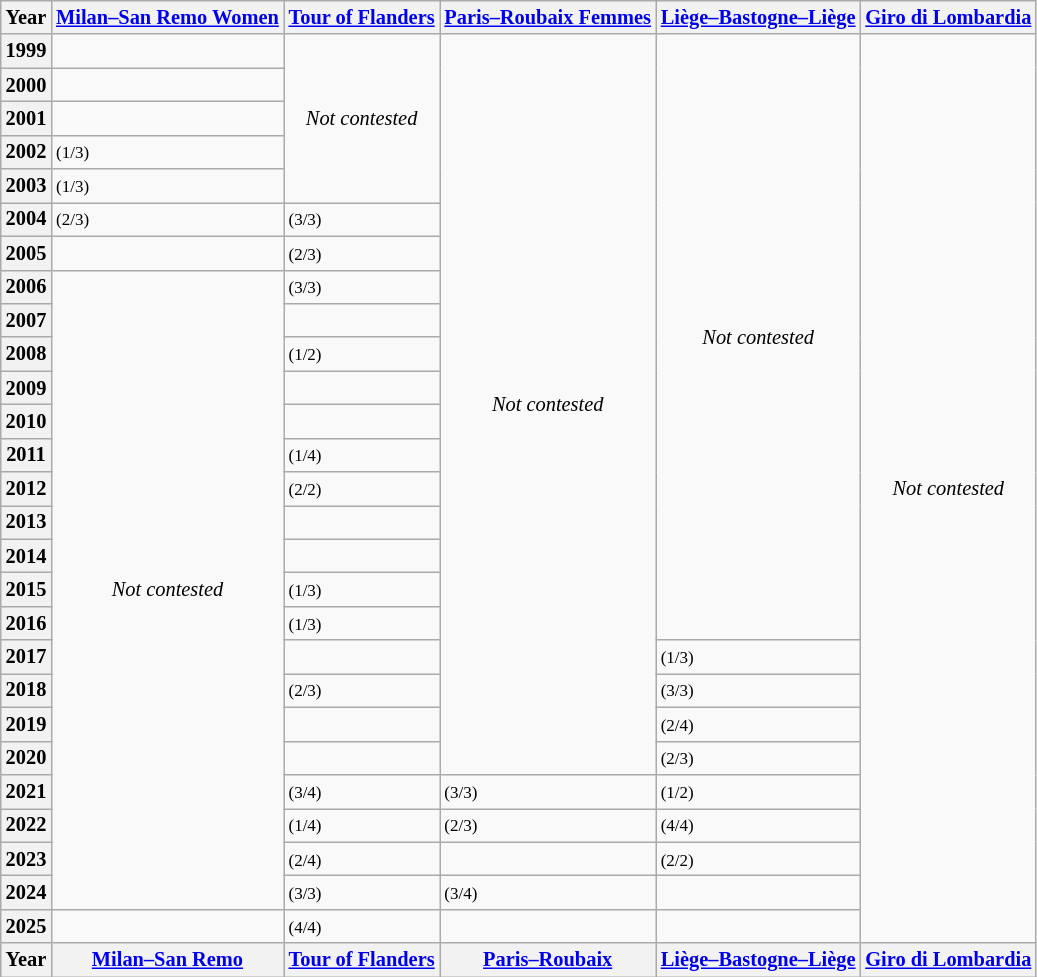<table class=wikitable style=text-align:left;font-size:85%>
<tr>
<th>Year</th>
<th><a href='#'>Milan–San Remo Women</a></th>
<th><a href='#'>Tour of Flanders</a></th>
<th><a href='#'>Paris–Roubaix Femmes</a></th>
<th><a href='#'>Liège–Bastogne–Liège</a></th>
<th><a href='#'>Giro di Lombardia</a></th>
</tr>
<tr>
<th>1999</th>
<td></td>
<td rowspan=5 align=center><em>Not contested</em></td>
<td rowspan=22 align=center><em>Not contested</em></td>
<td rowspan=18 align=center><em>Not contested</em></td>
<td rowspan=27 align="center"><em>Not contested</em></td>
</tr>
<tr>
<th>2000</th>
<td></td>
</tr>
<tr>
<th>2001</th>
<td></td>
</tr>
<tr>
<th>2002</th>
<td> <small>(1/3)</small></td>
</tr>
<tr>
<th>2003</th>
<td> <small>(1/3)</small></td>
</tr>
<tr>
<th>2004</th>
<td> <small>(2/3)</small></td>
<td> <small>(3/3)</small></td>
</tr>
<tr>
<th>2005</th>
<td></td>
<td> <small>(2/3)</small></td>
</tr>
<tr>
<th>2006</th>
<td rowspan="19" align="center"><em>Not contested</em></td>
<td> <small>(3/3)</small></td>
</tr>
<tr>
<th>2007</th>
<td></td>
</tr>
<tr>
<th>2008</th>
<td> <small>(1/2)</small></td>
</tr>
<tr>
<th>2009</th>
<td></td>
</tr>
<tr>
<th>2010</th>
<td></td>
</tr>
<tr>
<th>2011</th>
<td> <small>(1/4)</small></td>
</tr>
<tr>
<th>2012</th>
<td> <small>(2/2)</small></td>
</tr>
<tr>
<th>2013</th>
<td></td>
</tr>
<tr>
<th>2014</th>
<td></td>
</tr>
<tr>
<th>2015</th>
<td> <small>(1/3)</small></td>
</tr>
<tr>
<th>2016</th>
<td> <small>(1/3)</small></td>
</tr>
<tr>
<th>2017</th>
<td></td>
<td> <small>(1/3)</small></td>
</tr>
<tr>
<th>2018</th>
<td> <small>(2/3)</small></td>
<td> <small>(3/3)</small></td>
</tr>
<tr>
<th>2019</th>
<td></td>
<td> <small>(2/4)</small></td>
</tr>
<tr>
<th>2020</th>
<td></td>
<td> <small>(2/3)</small></td>
</tr>
<tr>
<th>2021</th>
<td> <small>(3/4)</small></td>
<td> <small>(3/3)</small></td>
<td> <small>(1/2)</small></td>
</tr>
<tr>
<th>2022</th>
<td> <small>(1/4)</small></td>
<td> <small>(2/3)</small></td>
<td> <small>(4/4)</small></td>
</tr>
<tr>
<th>2023</th>
<td> <small>(2/4)</small></td>
<td></td>
<td> <small>(2/2)</small></td>
</tr>
<tr>
<th>2024</th>
<td> <small>(3/3)</small></td>
<td> <small>(3/4)</small></td>
<td></td>
</tr>
<tr>
<th>2025</th>
<td></td>
<td> <small>(4/4)</small></td>
<td></td>
<td></td>
</tr>
<tr>
<th>Year</th>
<th><a href='#'>Milan–San Remo</a></th>
<th><a href='#'>Tour of Flanders</a></th>
<th><a href='#'>Paris–Roubaix</a></th>
<th><a href='#'>Liège–Bastogne–Liège</a></th>
<th><a href='#'>Giro di Lombardia</a></th>
</tr>
</table>
